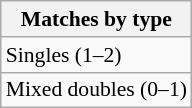<table class="wikitable" style=font-size:90%>
<tr>
<th>Matches by type</th>
</tr>
<tr>
<td>Singles (1–2)</td>
</tr>
<tr>
<td>Mixed doubles (0–1)</td>
</tr>
</table>
